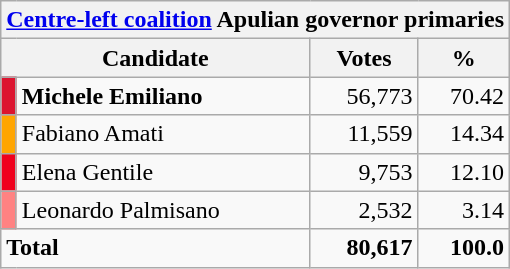<table class="wikitable" style="text-align:right">
<tr>
<th colspan="4" style="text-align:center;"><a href='#'>Centre-left coalition</a> Apulian governor primaries</th>
</tr>
<tr>
<th colspan=2>Candidate</th>
<th>Votes</th>
<th>%</th>
</tr>
<tr>
<td style="background:#DC142F"></td>
<td align="left"><strong>Michele Emiliano</strong></td>
<td>56,773</td>
<td>70.42</td>
</tr>
<tr>
<td style="background:#FFA500"></td>
<td align="left">Fabiano Amati</td>
<td>11,559</td>
<td>14.34</td>
</tr>
<tr>
<td style="background:#F0001C"></td>
<td align="left">Elena Gentile</td>
<td>9,753</td>
<td>12.10</td>
</tr>
<tr>
<td style="background:#FF8282"></td>
<td align="left">Leonardo Palmisano</td>
<td>2,532</td>
<td>3.14</td>
</tr>
<tr>
<td colspan=2 align=left><strong>Total</strong></td>
<td><strong>80,617</strong></td>
<td><strong>100.0</strong></td>
</tr>
</table>
